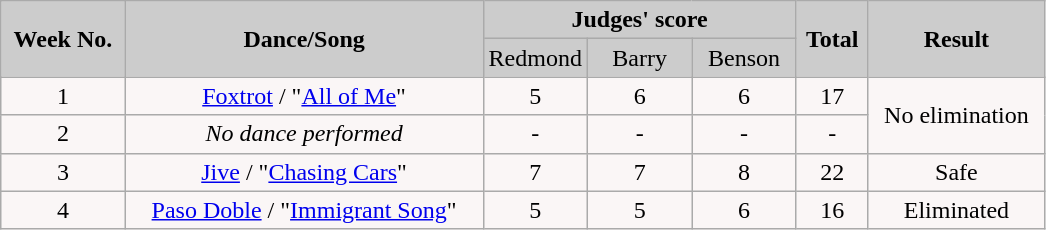<table class="wikitable collapsible">
<tr>
<th rowspan="2" style="background:#ccc; text-align:Center;"><strong>Week No.</strong></th>
<th rowspan="2" style="background:#ccc; text-align:Center;"><strong>Dance/Song</strong></th>
<th colspan="3" style="background:#ccc; text-align:Center;"><strong>Judges' score</strong></th>
<th rowspan="2" style="background:#ccc; text-align:Center;"><strong>Total</strong></th>
<th rowspan="2" style="background:#ccc; text-align:Center;"><strong>Result</strong></th>
</tr>
<tr style="text-align:center; background:#ccc;">
<td style="width:10%; ">Redmond</td>
<td style="width:10%; ">Barry</td>
<td style="width:10%; ">Benson</td>
</tr>
<tr style="text-align:center; background:#faf6f6;">
<td>1</td>
<td><a href='#'>Foxtrot</a> / "<a href='#'>All of Me</a>"</td>
<td>5</td>
<td>6</td>
<td>6</td>
<td>17</td>
<td rowspan="2">No elimination</td>
</tr>
<tr style="text-align:center; background:#faf6f6;">
<td>2</td>
<td><em>No dance performed</em></td>
<td>-</td>
<td>-</td>
<td>-</td>
<td>-</td>
</tr>
<tr style="text-align:center; background:#faf6f6;">
<td>3</td>
<td><a href='#'>Jive</a> / "<a href='#'>Chasing Cars</a>"</td>
<td>7</td>
<td>7</td>
<td>8</td>
<td>22</td>
<td>Safe</td>
</tr>
<tr style="text-align:center; background:#faf6f6;">
<td>4</td>
<td><a href='#'>Paso Doble</a> / "<a href='#'>Immigrant Song</a>"</td>
<td>5</td>
<td>5</td>
<td>6</td>
<td>16</td>
<td>Eliminated</td>
</tr>
</table>
